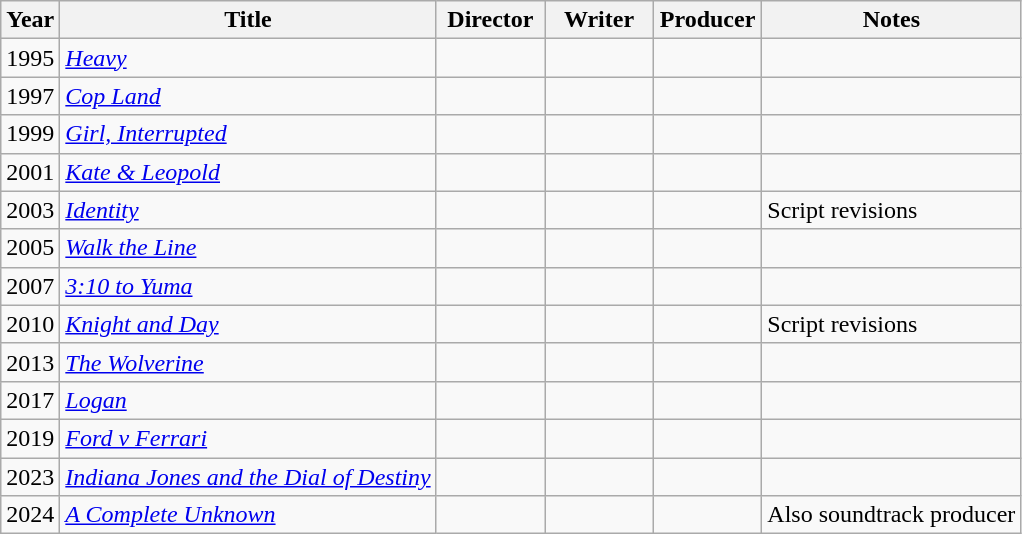<table class="wikitable">
<tr>
<th>Year</th>
<th>Title</th>
<th width="65">Director</th>
<th width="65">Writer</th>
<th width="65">Producer</th>
<th>Notes</th>
</tr>
<tr>
<td>1995</td>
<td><em><a href='#'>Heavy</a></em></td>
<td></td>
<td></td>
<td></td>
<td></td>
</tr>
<tr>
<td>1997</td>
<td><em><a href='#'>Cop Land</a></em></td>
<td></td>
<td></td>
<td></td>
<td></td>
</tr>
<tr>
<td>1999</td>
<td><em><a href='#'>Girl, Interrupted</a></em></td>
<td></td>
<td></td>
<td></td>
<td></td>
</tr>
<tr>
<td>2001</td>
<td><em><a href='#'>Kate & Leopold</a></em></td>
<td></td>
<td></td>
<td></td>
<td></td>
</tr>
<tr>
<td>2003</td>
<td><em><a href='#'>Identity</a></em></td>
<td></td>
<td></td>
<td></td>
<td>Script revisions</td>
</tr>
<tr>
<td>2005</td>
<td><em><a href='#'>Walk the Line</a></em></td>
<td></td>
<td></td>
<td></td>
<td></td>
</tr>
<tr>
<td>2007</td>
<td><em><a href='#'>3:10 to Yuma</a></em></td>
<td></td>
<td></td>
<td></td>
<td></td>
</tr>
<tr>
<td>2010</td>
<td><em><a href='#'>Knight and Day</a></em></td>
<td></td>
<td></td>
<td></td>
<td>Script revisions</td>
</tr>
<tr>
<td>2013</td>
<td><em><a href='#'>The Wolverine</a></em></td>
<td></td>
<td></td>
<td></td>
<td></td>
</tr>
<tr>
<td>2017</td>
<td><em><a href='#'>Logan</a></em></td>
<td></td>
<td></td>
<td></td>
<td></td>
</tr>
<tr>
<td>2019</td>
<td><em><a href='#'>Ford v Ferrari</a></em></td>
<td></td>
<td></td>
<td></td>
<td></td>
</tr>
<tr>
<td>2023</td>
<td><em><a href='#'>Indiana Jones and the Dial of Destiny</a></em></td>
<td></td>
<td></td>
<td></td>
<td></td>
</tr>
<tr>
<td>2024</td>
<td><em><a href='#'>A Complete Unknown</a></em></td>
<td></td>
<td></td>
<td></td>
<td>Also soundtrack producer</td>
</tr>
</table>
